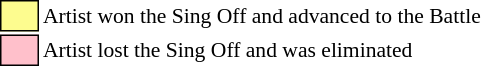<table class="toccolours" style="font-size: 90%; white-space: nowrap;">
<tr>
<td style="background:#fdfc8f; border:1px solid black;">      </td>
<td>Artist won the Sing Off and advanced to the Battle</td>
</tr>
<tr>
<td style="background:pink; border:1px solid black;">      </td>
<td>Artist lost the Sing Off and was eliminated</td>
</tr>
<tr>
</tr>
</table>
